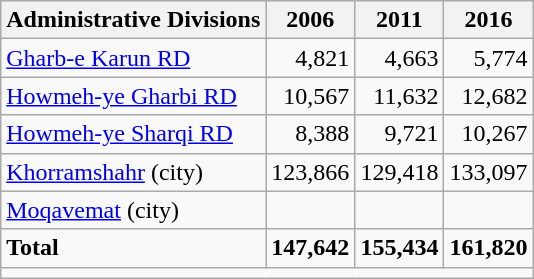<table class="wikitable">
<tr>
<th>Administrative Divisions</th>
<th>2006</th>
<th>2011</th>
<th>2016</th>
</tr>
<tr>
<td><a href='#'>Gharb-e Karun RD</a></td>
<td style="text-align: right;">4,821</td>
<td style="text-align: right;">4,663</td>
<td style="text-align: right;">5,774</td>
</tr>
<tr>
<td><a href='#'>Howmeh-ye Gharbi RD</a></td>
<td style="text-align: right;">10,567</td>
<td style="text-align: right;">11,632</td>
<td style="text-align: right;">12,682</td>
</tr>
<tr>
<td><a href='#'>Howmeh-ye Sharqi RD</a></td>
<td style="text-align: right;">8,388</td>
<td style="text-align: right;">9,721</td>
<td style="text-align: right;">10,267</td>
</tr>
<tr>
<td><a href='#'>Khorramshahr</a> (city)</td>
<td style="text-align: right;">123,866</td>
<td style="text-align: right;">129,418</td>
<td style="text-align: right;">133,097</td>
</tr>
<tr>
<td><a href='#'>Moqavemat</a> (city)</td>
<td style="text-align: right;"></td>
<td style="text-align: right;"></td>
<td style="text-align: right;"></td>
</tr>
<tr>
<td><strong>Total</strong></td>
<td style="text-align: right;"><strong>147,642</strong></td>
<td style="text-align: right;"><strong>155,434</strong></td>
<td style="text-align: right;"><strong>161,820</strong></td>
</tr>
<tr>
<td colspan=4></td>
</tr>
</table>
